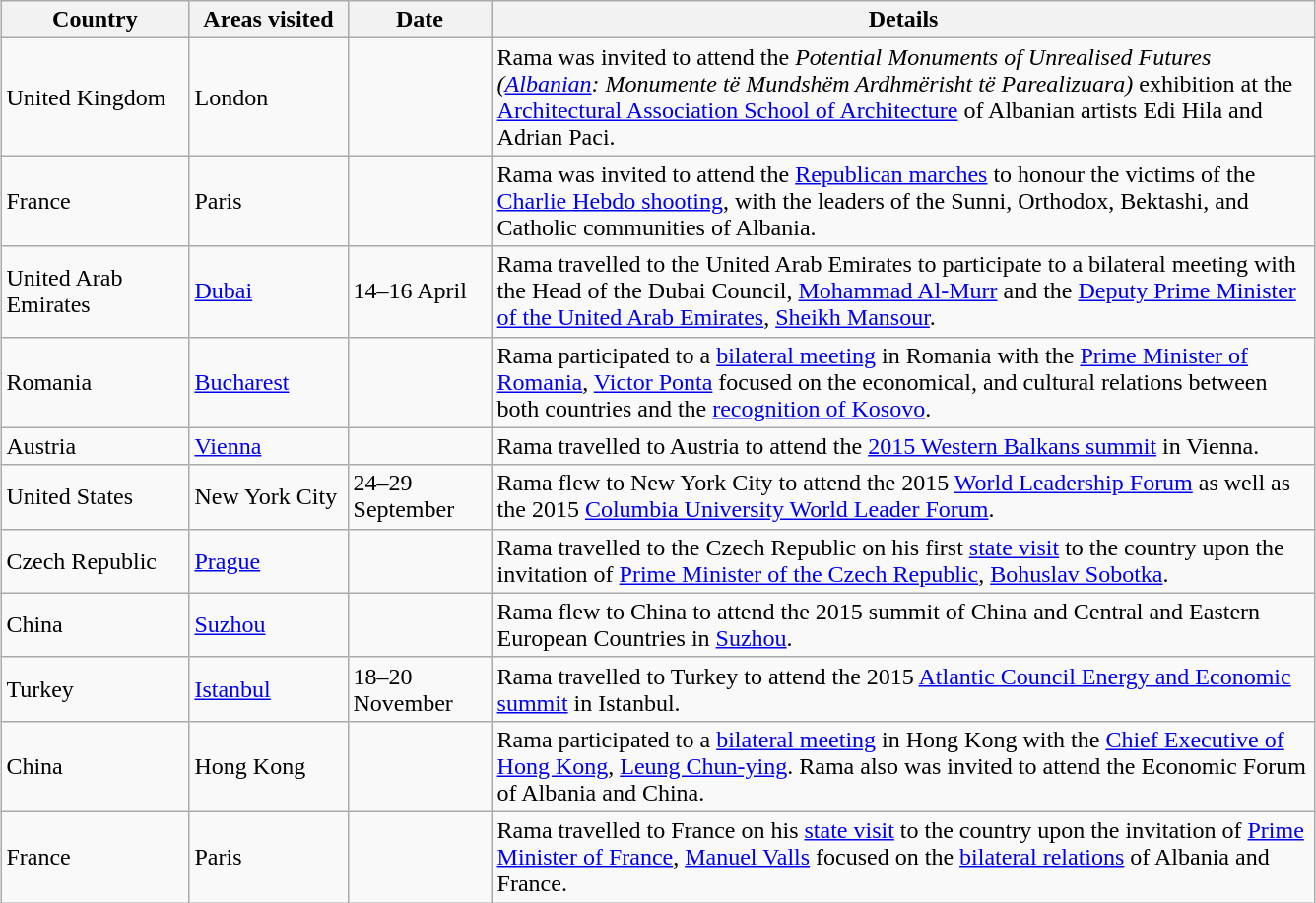<table class="wikitable sortable outercollapse" style="margin: 1em auto 1em auto">
<tr>
<th width=120>Country</th>
<th width=100>Areas visited</th>
<th width=90>Date</th>
<th width=550>Details</th>
</tr>
<tr>
<td> United Kingdom</td>
<td>London</td>
<td></td>
<td>Rama was invited to attend the <em>Potential Monuments of Unrealised Futures</em> <em>(<a href='#'>Albanian</a>: Monumente të Mundshëm Ardhmërisht të Parealizuara)</em> exhibition at the <a href='#'>Architectural Association School of Architecture</a> of Albanian artists Edi Hila and Adrian Paci.</td>
</tr>
<tr>
<td> France</td>
<td>Paris</td>
<td></td>
<td>Rama was invited to attend the <a href='#'>Republican marches</a> to honour the victims of the <a href='#'>Charlie Hebdo shooting</a>, with the leaders of the Sunni, Orthodox, Bektashi, and Catholic communities of Albania.</td>
</tr>
<tr>
<td> United Arab Emirates</td>
<td><a href='#'>Dubai</a></td>
<td>14–16 April</td>
<td>Rama travelled to the United Arab Emirates to participate to a bilateral meeting with the Head of the Dubai Council, <a href='#'>Mohammad Al-Murr</a> and the <a href='#'>Deputy Prime Minister of the United Arab Emirates</a>, <a href='#'>Sheikh Mansour</a>.</td>
</tr>
<tr>
<td> Romania</td>
<td><a href='#'>Bucharest</a></td>
<td></td>
<td>Rama participated to a <a href='#'>bilateral meeting</a> in Romania with the <a href='#'>Prime Minister of Romania</a>, <a href='#'>Victor Ponta</a> focused on the economical, and cultural relations between both countries and the <a href='#'>recognition of Kosovo</a>.</td>
</tr>
<tr>
<td> Austria</td>
<td><a href='#'>Vienna</a></td>
<td></td>
<td>Rama travelled to Austria to attend the <a href='#'>2015 Western Balkans summit</a> in Vienna.</td>
</tr>
<tr>
<td> United States</td>
<td>New York City</td>
<td>24–29 September</td>
<td>Rama flew to New York City to attend the 2015 <a href='#'>World Leadership Forum</a> as well as the 2015 <a href='#'>Columbia University World Leader Forum</a>.</td>
</tr>
<tr>
<td> Czech Republic</td>
<td><a href='#'>Prague</a></td>
<td></td>
<td>Rama travelled to the Czech Republic on his first <a href='#'>state visit</a> to the country upon the invitation of <a href='#'>Prime Minister of the Czech Republic</a>, <a href='#'>Bohuslav Sobotka</a>.</td>
</tr>
<tr>
<td> China</td>
<td><a href='#'>Suzhou</a></td>
<td></td>
<td>Rama flew to China to attend the 2015 summit of China and Central and Eastern European Countries in <a href='#'>Suzhou</a>.</td>
</tr>
<tr>
<td> Turkey</td>
<td><a href='#'>Istanbul</a></td>
<td>18–20 November</td>
<td>Rama travelled to Turkey to attend the 2015 <a href='#'>Atlantic Council Energy and Economic summit</a> in Istanbul.</td>
</tr>
<tr>
<td> China</td>
<td>Hong Kong</td>
<td></td>
<td>Rama participated to a <a href='#'>bilateral meeting</a> in Hong Kong with the <a href='#'>Chief Executive of Hong Kong</a>, <a href='#'>Leung Chun-ying</a>. Rama also was invited to attend the Economic Forum of Albania and China.</td>
</tr>
<tr>
<td> France</td>
<td>Paris</td>
<td></td>
<td>Rama travelled to France on his <a href='#'>state visit</a> to the country upon the invitation of <a href='#'>Prime Minister of France</a>, <a href='#'>Manuel Valls</a> focused on the <a href='#'>bilateral relations</a> of Albania and France.</td>
</tr>
</table>
